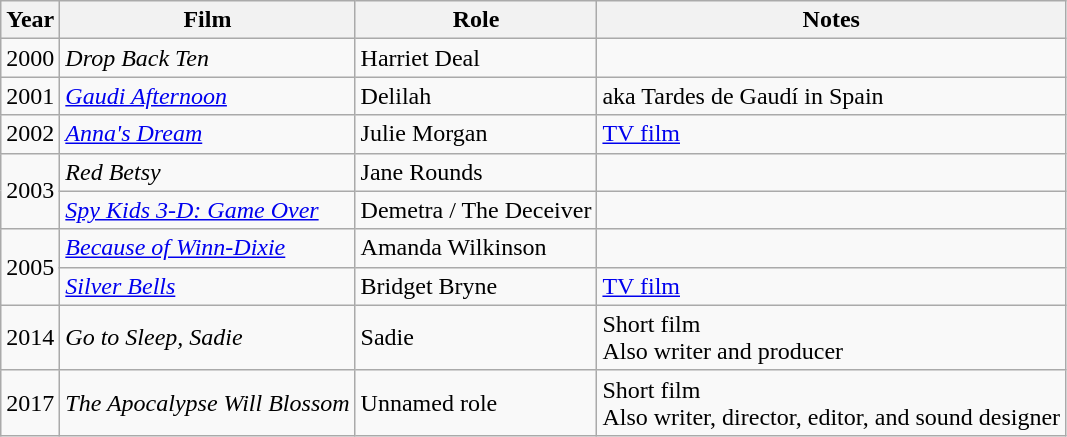<table class=wikitable>
<tr>
<th>Year</th>
<th>Film</th>
<th>Role</th>
<th>Notes</th>
</tr>
<tr>
<td>2000</td>
<td><em>Drop Back Ten</em></td>
<td>Harriet Deal</td>
<td></td>
</tr>
<tr>
<td>2001</td>
<td><em><a href='#'>Gaudi Afternoon</a></em></td>
<td>Delilah</td>
<td>aka Tardes de Gaudí in Spain</td>
</tr>
<tr>
<td>2002</td>
<td><em><a href='#'>Anna's Dream</a></em></td>
<td>Julie Morgan</td>
<td><a href='#'>TV film</a></td>
</tr>
<tr>
<td rowspan=2>2003</td>
<td><em>Red Betsy</em></td>
<td>Jane Rounds</td>
<td></td>
</tr>
<tr>
<td><em><a href='#'>Spy Kids 3-D: Game Over</a></em></td>
<td>Demetra / The Deceiver</td>
<td></td>
</tr>
<tr>
<td rowspan=2>2005</td>
<td><em><a href='#'>Because of Winn-Dixie</a></em></td>
<td>Amanda Wilkinson</td>
<td></td>
</tr>
<tr>
<td><em><a href='#'>Silver Bells</a></em></td>
<td>Bridget Bryne</td>
<td><a href='#'>TV film</a></td>
</tr>
<tr>
<td>2014</td>
<td><em>Go to Sleep, Sadie</em></td>
<td>Sadie</td>
<td>Short film<br>Also writer and producer</td>
</tr>
<tr>
<td>2017</td>
<td><em>The Apocalypse Will Blossom</em></td>
<td>Unnamed role</td>
<td>Short film<br>Also writer, director, editor, and sound designer</td>
</tr>
</table>
